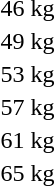<table>
<tr>
<td rowspan=2>46 kg</td>
<td rowspan=2></td>
<td rowspan=2></td>
<td></td>
</tr>
<tr>
<td></td>
</tr>
<tr>
<td rowspan=2>49 kg</td>
<td rowspan=2></td>
<td rowspan=2></td>
<td></td>
</tr>
<tr>
<td></td>
</tr>
<tr>
<td rowspan=2>53 kg</td>
<td rowspan=2></td>
<td rowspan=2></td>
<td></td>
</tr>
<tr>
<td></td>
</tr>
<tr>
<td rowspan=2>57 kg</td>
<td rowspan=2></td>
<td rowspan=2></td>
<td></td>
</tr>
<tr>
<td></td>
</tr>
<tr>
<td rowspan=2>61 kg</td>
<td rowspan=2></td>
<td rowspan=2></td>
<td></td>
</tr>
<tr>
<td></td>
</tr>
<tr>
<td rowspan=2>65 kg</td>
<td rowspan=2></td>
<td rowspan=2></td>
<td></td>
</tr>
<tr>
<td></td>
</tr>
</table>
